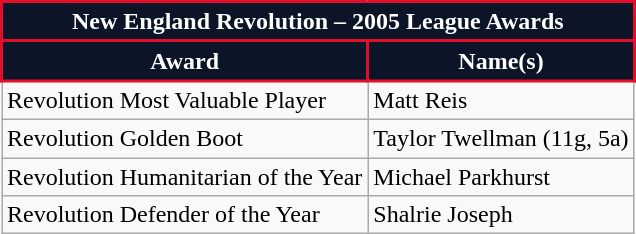<table class="wikitable">
<tr>
<th colspan="2" style="background:#0c1527; color:#fff; border:2px solid #e20e2a; text-align: center; font-weight:bold;">New England Revolution – 2005 League Awards</th>
</tr>
<tr>
<th style="background:#0c1527; color:#fff; border:2px solid #e20e2a;" scope="col">Award</th>
<th style="background:#0c1527; color:#fff; border:2px solid #e20e2a;" scope="col">Name(s)</th>
</tr>
<tr>
<td>Revolution Most Valuable Player</td>
<td>Matt Reis</td>
</tr>
<tr>
<td>Revolution Golden Boot</td>
<td>Taylor Twellman (11g, 5a)</td>
</tr>
<tr>
<td>Revolution Humanitarian of the Year</td>
<td>Michael Parkhurst</td>
</tr>
<tr>
<td>Revolution Defender of the Year</td>
<td>Shalrie Joseph</td>
</tr>
</table>
